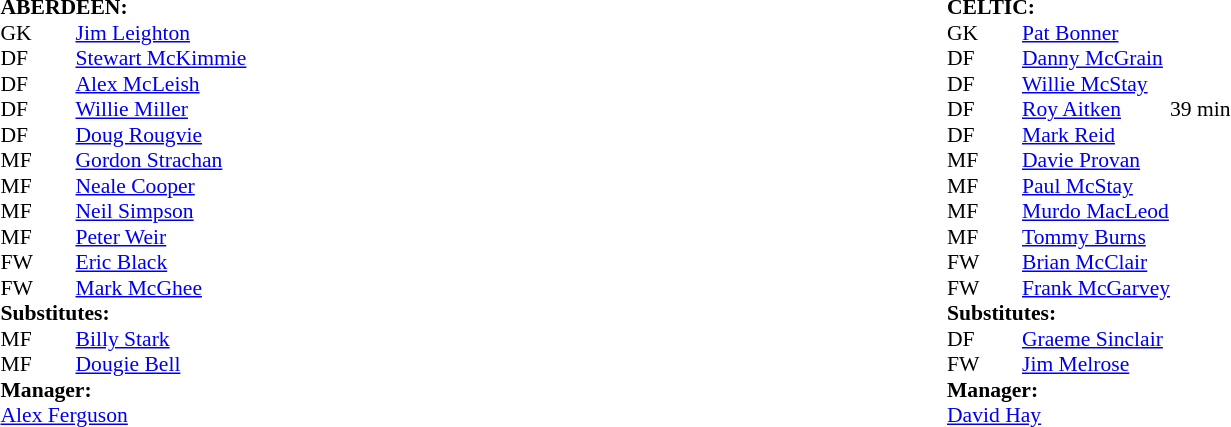<table width="100%">
<tr>
<td valign="top" width="50%"><br><table style="font-size: 90%" cellspacing="0" cellpadding="0">
<tr>
<td colspan="4"><strong>ABERDEEN:</strong></td>
</tr>
<tr>
<th width="25"></th>
<th width="25"></th>
</tr>
<tr>
<td>GK</td>
<td></td>
<td> <a href='#'>Jim Leighton</a></td>
</tr>
<tr>
<td>DF</td>
<td></td>
<td> <a href='#'>Stewart McKimmie</a></td>
</tr>
<tr>
<td>DF</td>
<td></td>
<td> <a href='#'>Alex McLeish</a></td>
</tr>
<tr>
<td>DF</td>
<td></td>
<td> <a href='#'>Willie Miller</a></td>
</tr>
<tr>
<td>DF</td>
<td></td>
<td> <a href='#'>Doug Rougvie</a></td>
<td></td>
<td></td>
</tr>
<tr>
<td>MF</td>
<td></td>
<td> <a href='#'>Gordon Strachan</a></td>
</tr>
<tr>
<td>MF</td>
<td></td>
<td> <a href='#'>Neale Cooper</a></td>
</tr>
<tr>
<td>MF</td>
<td></td>
<td> <a href='#'>Neil Simpson</a></td>
</tr>
<tr>
<td>MF</td>
<td></td>
<td> <a href='#'>Peter Weir</a></td>
<td></td>
<td></td>
<td></td>
</tr>
<tr>
<td>FW</td>
<td></td>
<td> <a href='#'>Eric Black</a></td>
</tr>
<tr>
<td>FW</td>
<td></td>
<td> <a href='#'>Mark McGhee</a></td>
</tr>
<tr>
<td colspan=4><strong>Substitutes:</strong></td>
</tr>
<tr>
<td>MF</td>
<td></td>
<td> <a href='#'>Billy Stark</a></td>
<td></td>
<td></td>
</tr>
<tr>
<td>MF</td>
<td></td>
<td> <a href='#'>Dougie Bell</a></td>
<td></td>
<td></td>
<td></td>
</tr>
<tr>
<td colspan=4><strong>Manager:</strong></td>
</tr>
<tr>
<td colspan="4"> <a href='#'>Alex Ferguson</a></td>
</tr>
</table>
</td>
<td valign="top" width="50%"><br><table style="font-size: 90%" cellspacing="0" cellpadding="0">
<tr>
<td colspan="4"><strong>CELTIC:</strong></td>
</tr>
<tr>
<th width="25"></th>
<th width="25"></th>
</tr>
<tr>
<td>GK</td>
<td></td>
<td> <a href='#'>Pat Bonner</a></td>
</tr>
<tr>
<td>DF</td>
<td></td>
<td> <a href='#'>Danny McGrain</a></td>
</tr>
<tr>
<td>DF</td>
<td></td>
<td> <a href='#'>Willie McStay</a></td>
</tr>
<tr>
<td>DF</td>
<td></td>
<td> <a href='#'>Roy Aitken</a></td>
<td> 39 min</td>
</tr>
<tr>
<td>DF</td>
<td></td>
<td> <a href='#'>Mark Reid</a></td>
<td></td>
<td></td>
<td></td>
</tr>
<tr>
<td>MF</td>
<td></td>
<td> <a href='#'>Davie Provan</a></td>
</tr>
<tr>
<td>MF</td>
<td></td>
<td> <a href='#'>Paul McStay</a></td>
<td></td>
<td></td>
</tr>
<tr>
<td>MF</td>
<td></td>
<td> <a href='#'>Murdo MacLeod</a></td>
</tr>
<tr>
<td>MF</td>
<td></td>
<td> <a href='#'>Tommy Burns</a></td>
</tr>
<tr>
<td>FW</td>
<td></td>
<td> <a href='#'>Brian McClair</a></td>
</tr>
<tr>
<td>FW</td>
<td></td>
<td> <a href='#'>Frank McGarvey</a></td>
</tr>
<tr>
<td colspan=4><strong>Substitutes:</strong></td>
</tr>
<tr>
<td>DF</td>
<td></td>
<td> <a href='#'>Graeme Sinclair</a></td>
<td></td>
<td></td>
</tr>
<tr>
<td>FW</td>
<td></td>
<td> <a href='#'>Jim Melrose</a></td>
<td></td>
<td></td>
<td></td>
</tr>
<tr>
<td colspan=4><strong>Manager:</strong></td>
</tr>
<tr>
<td colspan="4"> <a href='#'>David Hay</a></td>
</tr>
</table>
</td>
</tr>
</table>
